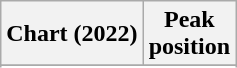<table class="wikitable sortable plainrowheaders" style="text-align:center">
<tr>
<th scope="col">Chart (2022)</th>
<th scope="col">Peak<br>position</th>
</tr>
<tr>
</tr>
<tr>
</tr>
<tr>
</tr>
<tr>
</tr>
</table>
